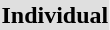<table>
<tr bgcolor="DFDFDF">
<td colspan="4" align="center"><strong>Individual</strong></td>
</tr>
<tr>
<th scope=row style="text-align:left"><br></th>
<td></td>
<td></td>
<td></td>
</tr>
<tr>
<th scope=row style="text-align:left"><br></th>
<td></td>
<td></td>
<td></td>
</tr>
<tr>
<th scope=row style="text-align:left"><br></th>
<td></td>
<td></td>
<td></td>
</tr>
<tr>
<th scope=row style="text-align:left"><br></th>
<td></td>
<td></td>
<td></td>
</tr>
<tr>
<th scope=row style="text-align:left"><br></th>
<td></td>
<td></td>
<td></td>
</tr>
</table>
